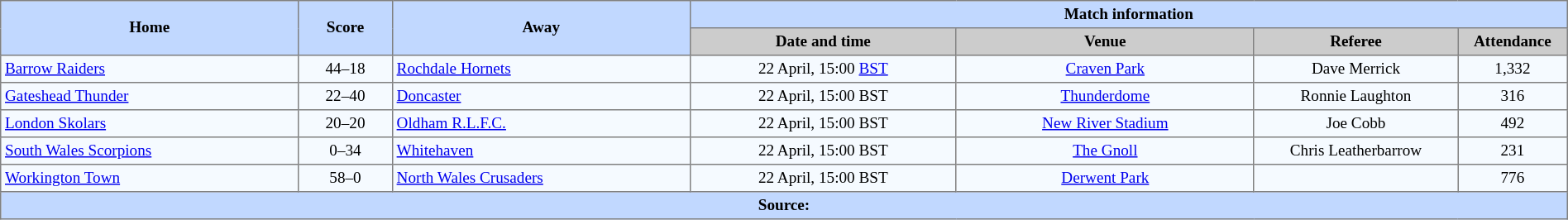<table border=1 style="border-collapse:collapse; font-size:80%; text-align:center;" cellpadding=3 cellspacing=0 width=100%>
<tr bgcolor=#C1D8FF>
<th rowspan=2 width=19%>Home</th>
<th rowspan=2 width=6%>Score</th>
<th rowspan=2 width=19%>Away</th>
<th colspan=6>Match information</th>
</tr>
<tr bgcolor=#CCCCCC>
<th width=17%>Date and time</th>
<th width=19%>Venue</th>
<th width=13%>Referee</th>
<th width=7%>Attendance</th>
</tr>
<tr bgcolor=#F5FAFF>
<td align=left> <a href='#'>Barrow Raiders</a></td>
<td>44–18</td>
<td align=left> <a href='#'>Rochdale Hornets</a></td>
<td>22 April, 15:00 <a href='#'>BST</a></td>
<td><a href='#'>Craven Park</a></td>
<td>Dave Merrick</td>
<td>1,332</td>
</tr>
<tr bgcolor=#F5FAFF>
<td align=left> <a href='#'>Gateshead Thunder</a></td>
<td>22–40</td>
<td align=left> <a href='#'>Doncaster</a></td>
<td>22 April, 15:00 BST</td>
<td><a href='#'>Thunderdome</a></td>
<td>Ronnie Laughton</td>
<td>316</td>
</tr>
<tr bgcolor=#F5FAFF>
<td align=left> <a href='#'>London Skolars</a></td>
<td>20–20</td>
<td align=left> <a href='#'>Oldham R.L.F.C.</a></td>
<td>22 April, 15:00 BST</td>
<td><a href='#'>New River Stadium</a></td>
<td>Joe Cobb</td>
<td>492</td>
</tr>
<tr bgcolor=#F5FAFF>
<td align=left> <a href='#'>South Wales Scorpions</a></td>
<td>0–34</td>
<td align=left> <a href='#'>Whitehaven</a></td>
<td>22 April, 15:00 BST</td>
<td><a href='#'>The Gnoll</a></td>
<td>Chris Leatherbarrow</td>
<td>231</td>
</tr>
<tr bgcolor=#F5FAFF>
<td align=left> <a href='#'>Workington Town</a></td>
<td>58–0</td>
<td align=left> <a href='#'>North Wales Crusaders</a></td>
<td>22 April, 15:00 BST</td>
<td><a href='#'>Derwent Park</a></td>
<td></td>
<td>776</td>
</tr>
<tr bgcolor=#C1D8FF>
<th colspan=12>Source:</th>
</tr>
</table>
